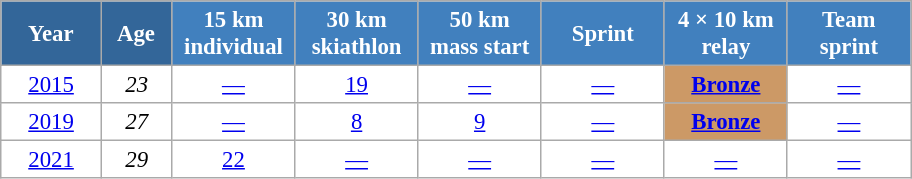<table class="wikitable" style="font-size:95%; text-align:center; border:grey solid 1px; border-collapse:collapse; background:#ffffff;">
<tr>
<th style="background-color:#369; color:white; width:60px;"> Year </th>
<th style="background-color:#369; color:white; width:40px;"> Age </th>
<th style="background-color:#4180be; color:white; width:75px;"> 15 km <br> individual </th>
<th style="background-color:#4180be; color:white; width:75px;"> 30 km <br> skiathlon </th>
<th style="background-color:#4180be; color:white; width:75px;"> 50 km <br> mass start </th>
<th style="background-color:#4180be; color:white; width:75px;"> Sprint </th>
<th style="background-color:#4180be; color:white; width:75px;"> 4 × 10 km <br> relay </th>
<th style="background-color:#4180be; color:white; width:75px;"> Team <br> sprint </th>
</tr>
<tr>
<td><a href='#'>2015</a></td>
<td><em>23</em></td>
<td><a href='#'>—</a></td>
<td><a href='#'>19</a></td>
<td><a href='#'>—</a></td>
<td><a href='#'>—</a></td>
<td style="background:#c96"><a href='#'><strong>Bronze</strong></a></td>
<td><a href='#'>—</a></td>
</tr>
<tr>
<td><a href='#'>2019</a></td>
<td><em>27</em></td>
<td><a href='#'>—</a></td>
<td><a href='#'>8</a></td>
<td><a href='#'>9</a></td>
<td><a href='#'>—</a></td>
<td style="background:#c96"><a href='#'><strong>Bronze</strong></a></td>
<td><a href='#'>—</a></td>
</tr>
<tr>
<td><a href='#'>2021</a></td>
<td><em>29</em></td>
<td><a href='#'>22</a></td>
<td><a href='#'>—</a></td>
<td><a href='#'>—</a></td>
<td><a href='#'>—</a></td>
<td><a href='#'>—</a></td>
<td><a href='#'>—</a></td>
</tr>
</table>
